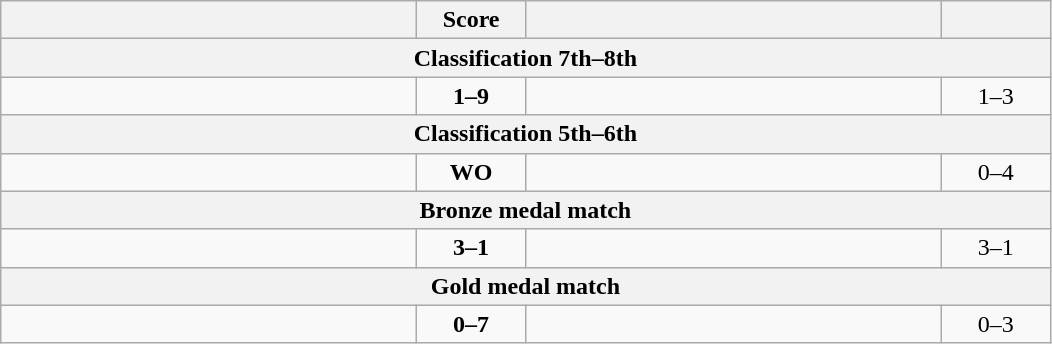<table class="wikitable" style="text-align: left; ">
<tr>
<th align="right" width="270"></th>
<th width="65">Score</th>
<th align="left" width="270"></th>
<th width="65"></th>
</tr>
<tr>
<th colspan=4>Classification 7th–8th</th>
</tr>
<tr>
<td></td>
<td align="center"><strong>1–9</strong></td>
<td><strong></strong></td>
<td align=center>1–3 <strong></strong></td>
</tr>
<tr>
<th colspan=4>Classification 5th–6th</th>
</tr>
<tr>
<td></td>
<td align="center"><strong>WO</strong></td>
<td><strong></strong></td>
<td align=center>0–4 <strong></strong></td>
</tr>
<tr>
<th colspan=4>Bronze medal match</th>
</tr>
<tr>
<td><strong></strong></td>
<td align="center"><strong>3–1</strong></td>
<td></td>
<td align=center>3–1 <strong></strong></td>
</tr>
<tr>
<th colspan=4>Gold medal match</th>
</tr>
<tr>
<td></td>
<td align="center"><strong>0–7</strong></td>
<td><strong></strong></td>
<td align=center>0–3 <strong></strong></td>
</tr>
</table>
